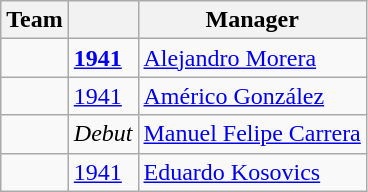<table class="wikitable">
<tr>
<th>Team</th>
<th></th>
<th>Manager</th>
</tr>
<tr>
<td></td>
<td><strong><a href='#'>1941</a></strong></td>
<td> <a href='#'>Alejandro Morera</a></td>
</tr>
<tr>
<td></td>
<td><a href='#'>1941</a></td>
<td> <a href='#'>Américo González</a></td>
</tr>
<tr>
<td></td>
<td><em>Debut</em></td>
<td> <a href='#'>Manuel Felipe Carrera</a></td>
</tr>
<tr>
<td></td>
<td><a href='#'>1941</a></td>
<td> <a href='#'>Eduardo Kosovics</a></td>
</tr>
</table>
